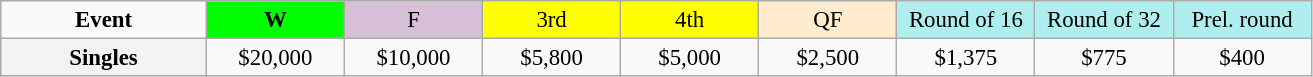<table class=wikitable style=font-size:95%;text-align:center>
<tr>
<td style="width:130px"><strong>Event</strong></td>
<td style="width:85px; background:lime"><strong>W</strong></td>
<td style="width:85px; background:thistle">F</td>
<td style="width:85px; background:#ffff00">3rd</td>
<td style="width:85px; background:#ffff00">4th</td>
<td style="width:85px; background:#ffebcd">QF</td>
<td style="width:85px; background:#afeeee">Round of 16</td>
<td style="width:85px; background:#afeeee">Round of 32</td>
<td style="width:85px; background:#afeeee">Prel. round</td>
</tr>
<tr>
<th style=background:#f3f3f3>Singles </th>
<td>$20,000</td>
<td>$10,000</td>
<td>$5,800</td>
<td>$5,000</td>
<td>$2,500</td>
<td>$1,375</td>
<td>$775</td>
<td>$400</td>
</tr>
</table>
